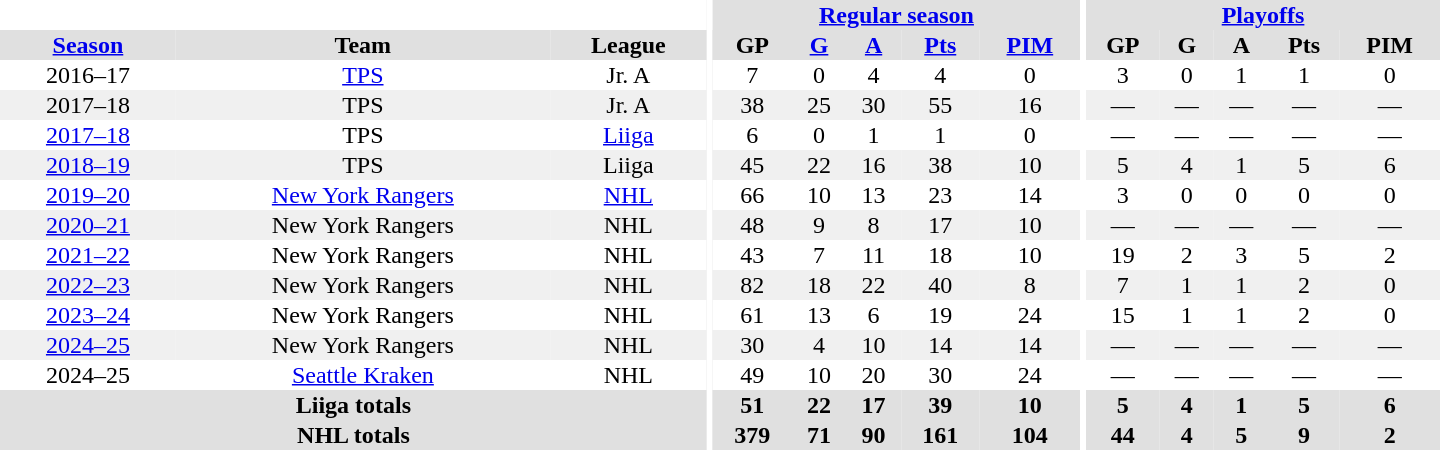<table border="0" cellpadding="1" cellspacing="0" style="text-align:center; width:60em;">
<tr bgcolor="#e0e0e0">
<th colspan="3" bgcolor="#ffffff"></th>
<th rowspan="99" bgcolor="#ffffff"></th>
<th colspan="5"><a href='#'>Regular season</a></th>
<th rowspan="99" bgcolor="#ffffff"></th>
<th colspan="5"><a href='#'>Playoffs</a></th>
</tr>
<tr bgcolor="#e0e0e0">
<th><a href='#'>Season</a></th>
<th>Team</th>
<th>League</th>
<th>GP</th>
<th><a href='#'>G</a></th>
<th><a href='#'>A</a></th>
<th><a href='#'>Pts</a></th>
<th><a href='#'>PIM</a></th>
<th>GP</th>
<th>G</th>
<th>A</th>
<th>Pts</th>
<th>PIM</th>
</tr>
<tr>
<td>2016–17</td>
<td><a href='#'>TPS</a></td>
<td>Jr. A</td>
<td>7</td>
<td>0</td>
<td>4</td>
<td>4</td>
<td>0</td>
<td>3</td>
<td>0</td>
<td>1</td>
<td>1</td>
<td>0</td>
</tr>
<tr bgcolor="#f0f0f0">
<td>2017–18</td>
<td>TPS</td>
<td>Jr. A</td>
<td>38</td>
<td>25</td>
<td>30</td>
<td>55</td>
<td>16</td>
<td>—</td>
<td>—</td>
<td>—</td>
<td>—</td>
<td>—</td>
</tr>
<tr>
<td><a href='#'>2017–18</a></td>
<td>TPS</td>
<td><a href='#'>Liiga</a></td>
<td>6</td>
<td>0</td>
<td>1</td>
<td>1</td>
<td>0</td>
<td>—</td>
<td>—</td>
<td>—</td>
<td>—</td>
<td>—</td>
</tr>
<tr bgcolor="#f0f0f0">
<td><a href='#'>2018–19</a></td>
<td>TPS</td>
<td>Liiga</td>
<td>45</td>
<td>22</td>
<td>16</td>
<td>38</td>
<td>10</td>
<td>5</td>
<td>4</td>
<td>1</td>
<td>5</td>
<td>6</td>
</tr>
<tr>
<td><a href='#'>2019–20</a></td>
<td><a href='#'>New York Rangers</a></td>
<td><a href='#'>NHL</a></td>
<td>66</td>
<td>10</td>
<td>13</td>
<td>23</td>
<td>14</td>
<td>3</td>
<td>0</td>
<td>0</td>
<td>0</td>
<td>0</td>
</tr>
<tr bgcolor="#f0f0f0">
<td><a href='#'>2020–21</a></td>
<td>New York Rangers</td>
<td>NHL</td>
<td>48</td>
<td>9</td>
<td>8</td>
<td>17</td>
<td>10</td>
<td>—</td>
<td>—</td>
<td>—</td>
<td>—</td>
<td>—</td>
</tr>
<tr>
<td><a href='#'>2021–22</a></td>
<td>New York Rangers</td>
<td>NHL</td>
<td>43</td>
<td>7</td>
<td>11</td>
<td>18</td>
<td>10</td>
<td>19</td>
<td>2</td>
<td>3</td>
<td>5</td>
<td>2</td>
</tr>
<tr bgcolor="#f0f0f0">
<td><a href='#'>2022–23</a></td>
<td>New York Rangers</td>
<td>NHL</td>
<td>82</td>
<td>18</td>
<td>22</td>
<td>40</td>
<td>8</td>
<td>7</td>
<td>1</td>
<td>1</td>
<td>2</td>
<td>0</td>
</tr>
<tr>
<td><a href='#'>2023–24</a></td>
<td>New York Rangers</td>
<td>NHL</td>
<td>61</td>
<td>13</td>
<td>6</td>
<td>19</td>
<td>24</td>
<td>15</td>
<td>1</td>
<td>1</td>
<td>2</td>
<td>0</td>
</tr>
<tr bgcolor="#f0f0f0">
<td><a href='#'>2024–25</a></td>
<td>New York Rangers</td>
<td>NHL</td>
<td>30</td>
<td>4</td>
<td>10</td>
<td>14</td>
<td>14</td>
<td>—</td>
<td>—</td>
<td>—</td>
<td>—</td>
<td>—</td>
</tr>
<tr>
<td>2024–25</td>
<td><a href='#'>Seattle Kraken</a></td>
<td>NHL</td>
<td>49</td>
<td>10</td>
<td>20</td>
<td>30</td>
<td>24</td>
<td>—</td>
<td>—</td>
<td>—</td>
<td>—</td>
<td>—</td>
</tr>
<tr bgcolor="#e0e0e0">
<th colspan="3">Liiga totals</th>
<th>51</th>
<th>22</th>
<th>17</th>
<th>39</th>
<th>10</th>
<th>5</th>
<th>4</th>
<th>1</th>
<th>5</th>
<th>6</th>
</tr>
<tr bgcolor="#e0e0e0">
<th colspan="3">NHL totals</th>
<th>379</th>
<th>71</th>
<th>90</th>
<th>161</th>
<th>104</th>
<th>44</th>
<th>4</th>
<th>5</th>
<th>9</th>
<th>2</th>
</tr>
</table>
